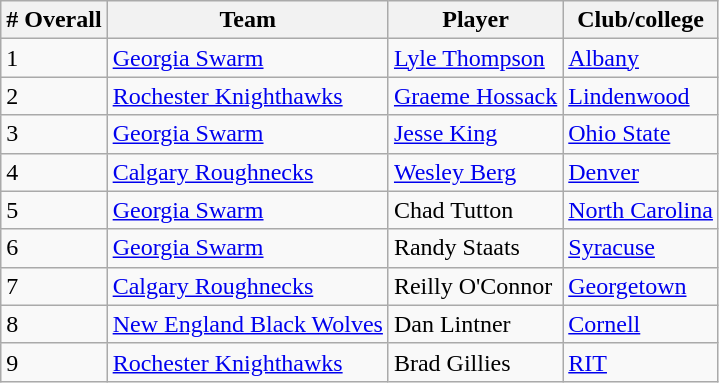<table class="wikitable">
<tr>
<th># Overall</th>
<th>Team</th>
<th>Player</th>
<th>Club/college</th>
</tr>
<tr>
<td>1</td>
<td><a href='#'>Georgia Swarm</a></td>
<td><a href='#'>Lyle Thompson</a></td>
<td><a href='#'>Albany</a></td>
</tr>
<tr>
<td>2</td>
<td><a href='#'>Rochester Knighthawks</a></td>
<td><a href='#'>Graeme Hossack</a></td>
<td><a href='#'>Lindenwood</a></td>
</tr>
<tr>
<td>3</td>
<td><a href='#'>Georgia Swarm</a></td>
<td><a href='#'>Jesse King</a></td>
<td><a href='#'>Ohio State</a></td>
</tr>
<tr>
<td>4</td>
<td><a href='#'>Calgary Roughnecks</a></td>
<td><a href='#'>Wesley Berg</a></td>
<td><a href='#'>Denver</a></td>
</tr>
<tr>
<td>5</td>
<td><a href='#'>Georgia Swarm</a></td>
<td>Chad Tutton</td>
<td><a href='#'>North Carolina</a></td>
</tr>
<tr>
<td>6</td>
<td><a href='#'>Georgia Swarm</a></td>
<td>Randy Staats</td>
<td><a href='#'>Syracuse</a></td>
</tr>
<tr>
<td>7</td>
<td><a href='#'>Calgary Roughnecks</a></td>
<td>Reilly O'Connor</td>
<td><a href='#'>Georgetown</a></td>
</tr>
<tr>
<td>8</td>
<td><a href='#'>New England Black Wolves</a></td>
<td>Dan Lintner</td>
<td><a href='#'>Cornell</a></td>
</tr>
<tr>
<td>9</td>
<td><a href='#'>Rochester Knighthawks</a></td>
<td>Brad Gillies</td>
<td><a href='#'>RIT</a></td>
</tr>
</table>
